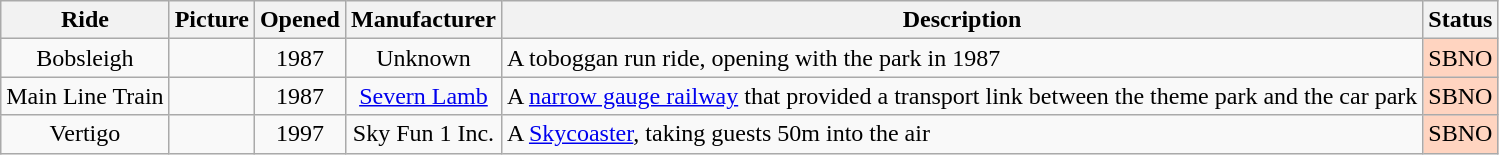<table class="sortable wikitable" style="text-align:center;">
<tr>
<th>Ride</th>
<th>Picture</th>
<th>Opened</th>
<th>Manufacturer</th>
<th>Description</th>
<th>Status</th>
</tr>
<tr>
<td>Bobsleigh</td>
<td></td>
<td>1987</td>
<td>Unknown</td>
<td style="text-align:left">A toboggan run ride, opening with the park in 1987</td>
<td bgcolor="#FFD4C0">SBNO</td>
</tr>
<tr>
<td>Main Line Train</td>
<td></td>
<td>1987</td>
<td><a href='#'>Severn Lamb</a></td>
<td style="text-align:left">A <a href='#'>narrow gauge railway</a> that provided a transport link between the theme park and the car park</td>
<td bgcolor="#FFD4C0">SBNO</td>
</tr>
<tr>
<td>Vertigo</td>
<td></td>
<td>1997</td>
<td>Sky Fun 1 Inc.</td>
<td style="text-align:left">A <a href='#'>Skycoaster</a>, taking guests 50m into the air</td>
<td bgcolor="#FFD4C0">SBNO</td>
</tr>
</table>
